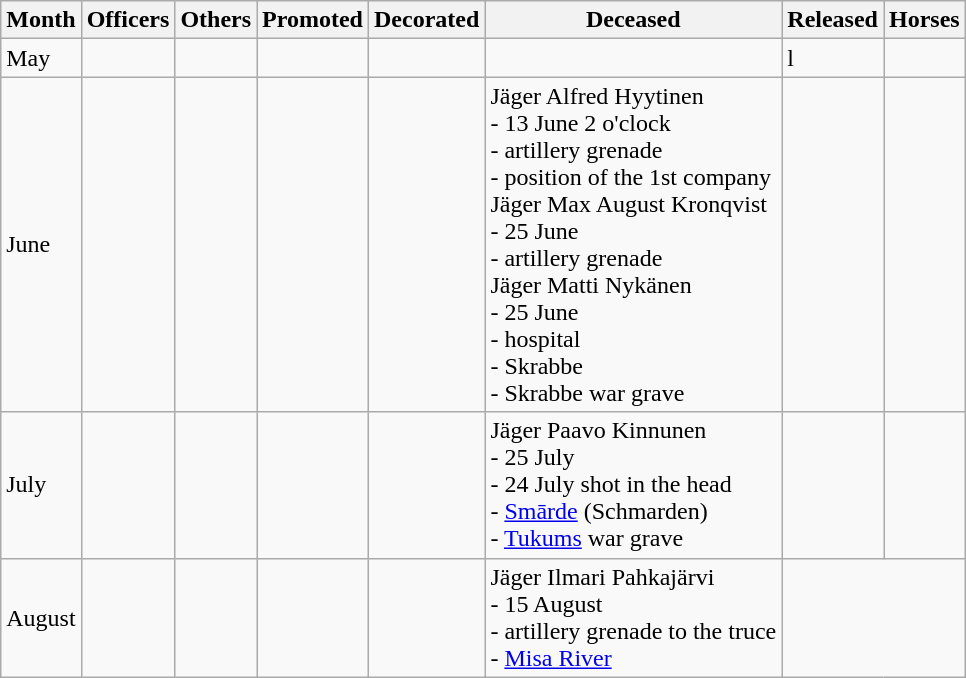<table class="wikitable">
<tr>
<th>Month</th>
<th>Officers</th>
<th>Others</th>
<th>Promoted</th>
<th>Decorated</th>
<th>Deceased</th>
<th>Released</th>
<th>Horses</th>
</tr>
<tr>
<td>May</td>
<td></td>
<td></td>
<td></td>
<td></td>
<td></td>
<td>l</td>
<td></td>
</tr>
<tr>
<td>June</td>
<td></td>
<td></td>
<td></td>
<td></td>
<td>Jäger Alfred Hyytinen<br>- 13 June 2 o'clock<br>- artillery grenade<br>- position of the 1st company<br>Jäger Max August Kronqvist<br>- 25 June<br>- artillery grenade<br> Jäger Matti Nykänen<br>- 25 June<br>- hospital<br>- Skrabbe<br>- Skrabbe war grave</td>
<td></td>
<td></td>
</tr>
<tr>
<td>July</td>
<td></td>
<td></td>
<td></td>
<td></td>
<td>Jäger Paavo Kinnunen<br>- 25 July<br>- 24 July shot in the head<br>- <a href='#'>Smārde</a> (Schmarden)<br>- <a href='#'>Tukums</a> war grave</td>
<td></td>
<td></td>
</tr>
<tr>
<td>August</td>
<td></td>
<td></td>
<td></td>
<td></td>
<td>Jäger Ilmari Pahkajärvi<br>- 15 August<br>- artillery grenade to the truce<br>- <a href='#'>Misa River</a></td>
</tr>
</table>
